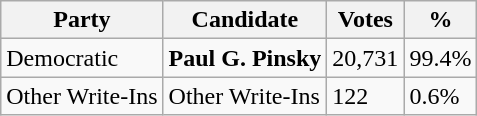<table class="wikitable">
<tr>
<th>Party</th>
<th>Candidate</th>
<th>Votes</th>
<th>%</th>
</tr>
<tr>
<td>Democratic</td>
<td><strong>Paul G. Pinsky</strong></td>
<td>20,731</td>
<td>99.4%</td>
</tr>
<tr>
<td>Other Write-Ins</td>
<td>Other Write-Ins</td>
<td>122</td>
<td>0.6%</td>
</tr>
</table>
